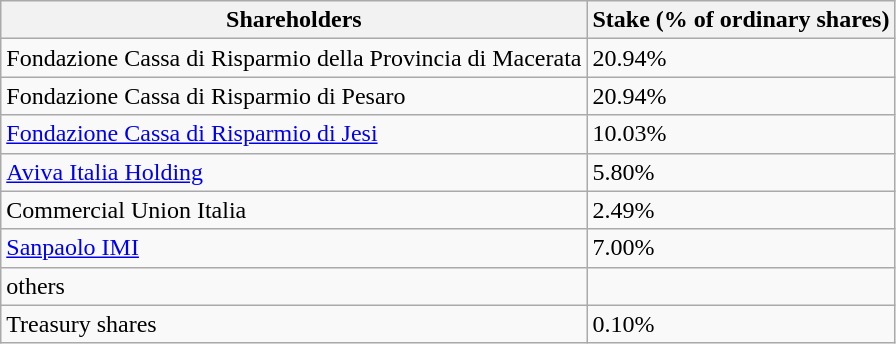<table class="wikitable">
<tr>
<th>Shareholders</th>
<th>Stake (% of ordinary shares)</th>
</tr>
<tr>
<td>Fondazione Cassa di Risparmio della Provincia di Macerata</td>
<td> 20.94%</td>
</tr>
<tr>
<td>Fondazione Cassa di Risparmio di Pesaro</td>
<td> 20.94%</td>
</tr>
<tr>
<td><a href='#'>Fondazione Cassa di Risparmio di Jesi</a></td>
<td> 10.03%</td>
</tr>
<tr>
<td><a href='#'>Aviva Italia Holding</a></td>
<td> 5.80%</td>
</tr>
<tr>
<td>Commercial Union Italia</td>
<td> 2.49%</td>
</tr>
<tr>
<td><a href='#'>Sanpaolo IMI</a></td>
<td> 7.00%</td>
</tr>
<tr>
<td>others</td>
<td></td>
</tr>
<tr>
<td>Treasury shares</td>
<td> 0.10%</td>
</tr>
</table>
